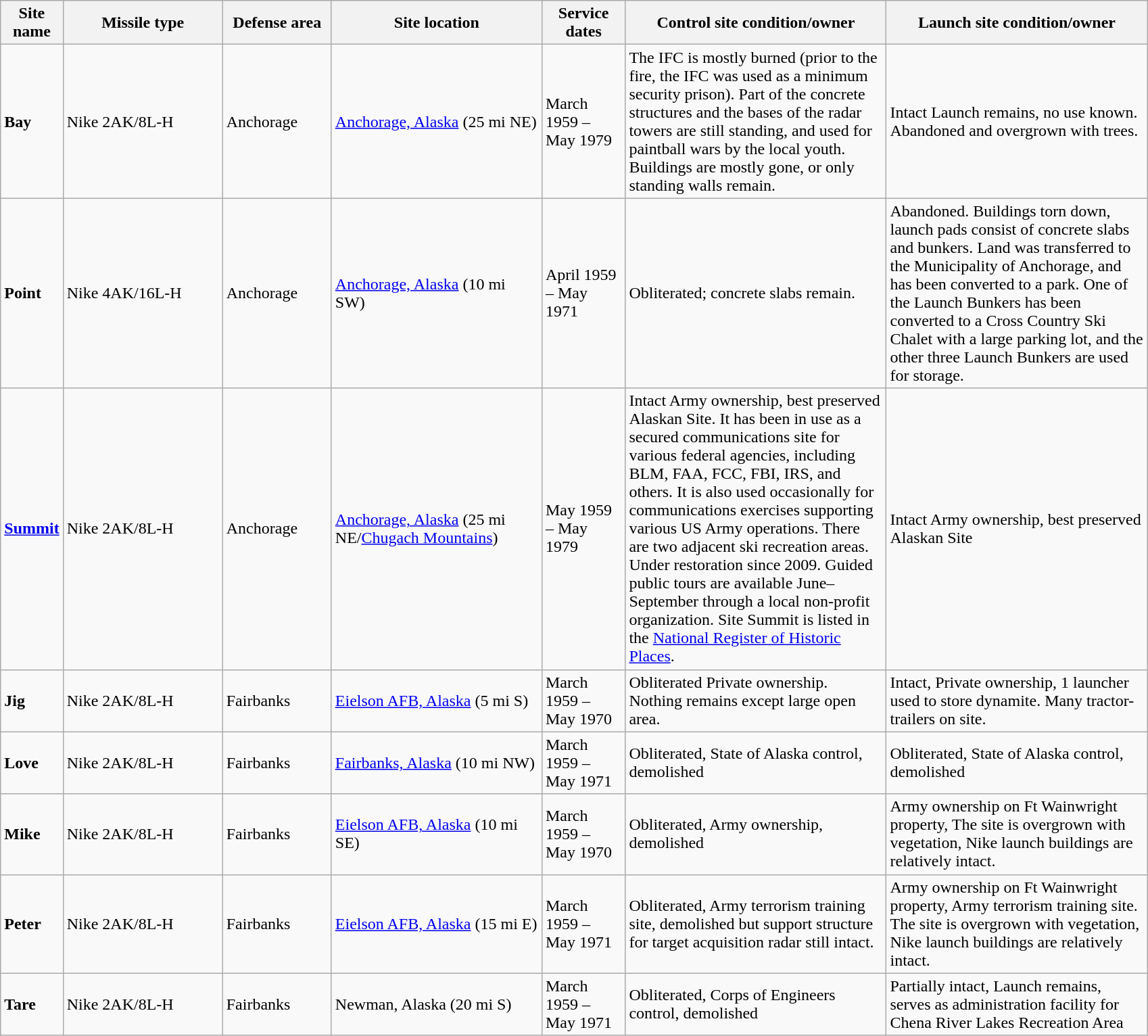<table class="wikitable sortable">
<tr>
<th scope="col" style="width:50px;">Site name</th>
<th scope="col" style="width:150px;">Missile type</th>
<th scope="col" style="width:100px;">Defense area</th>
<th scope="col" style="width:200px;">Site location</th>
<th scope="col" style="width:75px;">Service dates</th>
<th scope="col" style="width:250px;">Control site condition/owner</th>
<th scope="col" style="width:250px;">Launch site condition/owner</th>
</tr>
<tr>
<td><strong>Bay</strong></td>
<td>Nike 2AK/8L-H</td>
<td>Anchorage</td>
<td><a href='#'>Anchorage, Alaska</a> (25 mi NE)</td>
<td>March 1959 – May 1979</td>
<td>The IFC is mostly burned (prior to the fire, the IFC was used as a minimum security prison). Part of the concrete structures and the bases of the radar towers are still standing, and used for paintball wars by the local youth. Buildings are mostly gone, or only standing walls remain.<br></td>
<td>Intact Launch remains, no use known. Abandoned and overgrown with trees.<br></td>
</tr>
<tr>
<td><strong>Point</strong></td>
<td>Nike 4AK/16L-H</td>
<td>Anchorage</td>
<td><a href='#'>Anchorage, Alaska</a> (10 mi SW)</td>
<td>April 1959 – May 1971</td>
<td>Obliterated; concrete slabs remain.<br></td>
<td>Abandoned. Buildings torn down, launch pads consist of concrete slabs and bunkers. Land was transferred to the Municipality of Anchorage, and has been converted to a park. One of the Launch Bunkers has been converted to a Cross Country Ski Chalet with a large parking lot, and the other three Launch Bunkers are used for storage.<br></td>
</tr>
<tr>
<td><a href='#'><strong>Summit</strong></a></td>
<td>Nike 2AK/8L-H</td>
<td>Anchorage</td>
<td><a href='#'>Anchorage, Alaska</a> (25 mi NE/<a href='#'>Chugach Mountains</a>)</td>
<td>May 1959 – May 1979</td>
<td>Intact Army ownership, best preserved Alaskan Site. It has been in use as a secured communications site for various federal agencies, including BLM, FAA, FCC, FBI, IRS, and others. It is also used occasionally for communications exercises supporting various US Army operations. There are two adjacent ski recreation areas. Under restoration since 2009. Guided public tours are available June–September through a local non-profit organization. Site Summit is listed in the <a href='#'>National Register of Historic Places</a>.<br></td>
<td>Intact Army ownership, best preserved Alaskan Site<br></td>
</tr>
<tr>
<td><strong>Jig</strong></td>
<td>Nike 2AK/8L-H</td>
<td>Fairbanks</td>
<td><a href='#'>Eielson AFB, Alaska</a> (5 mi S)</td>
<td>March 1959 – May 1970</td>
<td>Obliterated Private ownership. Nothing remains except large open area.<br></td>
<td>Intact, Private ownership, 1 launcher used to store dynamite. Many tractor-trailers on site.<br></td>
</tr>
<tr>
<td><strong>Love</strong></td>
<td>Nike 2AK/8L-H</td>
<td>Fairbanks</td>
<td><a href='#'>Fairbanks, Alaska</a> (10 mi NW)</td>
<td>March 1959 – May 1971</td>
<td>Obliterated, State of Alaska control, demolished<br></td>
<td>Obliterated, State of Alaska control, demolished<br></td>
</tr>
<tr>
<td><strong>Mike</strong></td>
<td>Nike 2AK/8L-H</td>
<td>Fairbanks</td>
<td><a href='#'>Eielson AFB, Alaska</a> (10 mi SE)</td>
<td>March 1959 – May 1970</td>
<td>Obliterated, Army ownership, demolished<br></td>
<td>Army ownership on Ft Wainwright property, The site is overgrown with vegetation, Nike launch buildings are relatively intact.<br></td>
</tr>
<tr>
<td><strong>Peter</strong></td>
<td>Nike 2AK/8L-H</td>
<td>Fairbanks</td>
<td><a href='#'>Eielson AFB, Alaska</a> (15 mi E)</td>
<td>March 1959 – May 1971</td>
<td>Obliterated, Army terrorism training site, demolished but support structure for target acquisition radar still intact.<br></td>
<td>Army ownership on Ft Wainwright property, Army terrorism training site. The site is overgrown with vegetation, Nike launch buildings are relatively intact.<br></td>
</tr>
<tr>
<td><strong>Tare</strong></td>
<td>Nike 2AK/8L-H</td>
<td>Fairbanks</td>
<td>Newman, Alaska (20 mi S)</td>
<td>March 1959 – May 1971</td>
<td>Obliterated, Corps of Engineers control, demolished<br> </td>
<td>Partially intact, Launch remains, serves as administration facility for Chena River Lakes Recreation Area<br> </td>
</tr>
</table>
